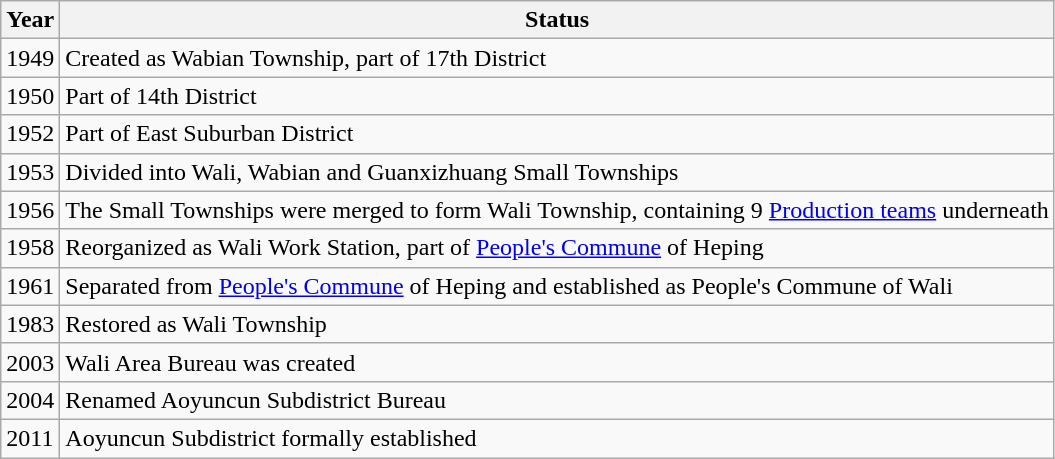<table class="wikitable">
<tr>
<th>Year</th>
<th>Status</th>
</tr>
<tr>
<td>1949</td>
<td>Created as Wabian Township, part of 17th District</td>
</tr>
<tr>
<td>1950</td>
<td>Part of 14th District</td>
</tr>
<tr>
<td>1952</td>
<td>Part of East Suburban District</td>
</tr>
<tr>
<td>1953</td>
<td>Divided into Wali, Wabian and Guanxizhuang Small Townships</td>
</tr>
<tr>
<td>1956</td>
<td>The Small Townships were merged to form Wali Township, containing 9 <a href='#'>Production teams</a> underneath</td>
</tr>
<tr>
<td>1958</td>
<td>Reorganized as Wali Work Station, part of <a href='#'>People's Commune</a> of Heping</td>
</tr>
<tr>
<td>1961</td>
<td>Separated from <a href='#'>People's Commune</a> of Heping and established as People's Commune of Wali</td>
</tr>
<tr>
<td>1983</td>
<td>Restored as Wali Township</td>
</tr>
<tr>
<td>2003</td>
<td>Wali Area Bureau was created</td>
</tr>
<tr>
<td>2004</td>
<td>Renamed Aoyuncun Subdistrict Bureau</td>
</tr>
<tr>
<td>2011</td>
<td>Aoyuncun Subdistrict formally established</td>
</tr>
</table>
